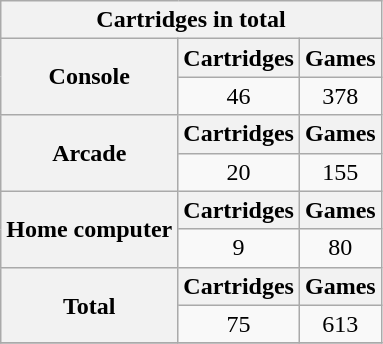<table class="wikitable" style="text-align:center">
<tr>
<th colspan=3>Cartridges in total</th>
</tr>
<tr>
<th rowspan=2>Console</th>
<th>Cartridges</th>
<th>Games</th>
</tr>
<tr>
<td>46</td>
<td>378</td>
</tr>
<tr>
<th rowspan=2>Arcade</th>
<th>Cartridges</th>
<th>Games</th>
</tr>
<tr>
<td>20</td>
<td>155</td>
</tr>
<tr>
<th rowspan=2>Home computer</th>
<th>Cartridges</th>
<th>Games</th>
</tr>
<tr>
<td>9</td>
<td>80</td>
</tr>
<tr>
<th rowspan=2>Total</th>
<th>Cartridges</th>
<th>Games</th>
</tr>
<tr>
<td>75</td>
<td>613</td>
</tr>
<tr>
</tr>
</table>
